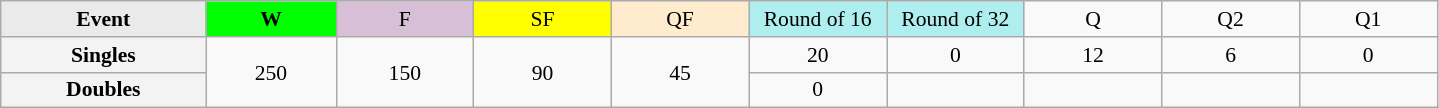<table class=wikitable style=font-size:90%;text-align:center>
<tr>
<td style="width:130px; background:#eaeaea;"><strong>Event</strong></td>
<td style="width:80px; background:lime;"><strong>W</strong></td>
<td style="width:85px; background:thistle;">F</td>
<td style="width:85px; background:#ff0;">SF</td>
<td style="width:85px; background:#ffebcd;">QF</td>
<td style="width:85px; background:#afeeee;">Round of 16</td>
<td style="width:85px; background:#afeeee;">Round of 32</td>
<td width=85>Q</td>
<td width=85>Q2</td>
<td width=85>Q1</td>
</tr>
<tr>
<th style="background:#f3f3f3;">Singles</th>
<td rowspan=2>250</td>
<td rowspan=2>150</td>
<td rowspan=2>90</td>
<td rowspan=2>45</td>
<td>20</td>
<td>0</td>
<td>12</td>
<td>6</td>
<td>0</td>
</tr>
<tr>
<th style="background:#f3f3f3;">Doubles</th>
<td>0</td>
<td></td>
<td></td>
<td></td>
<td></td>
</tr>
</table>
